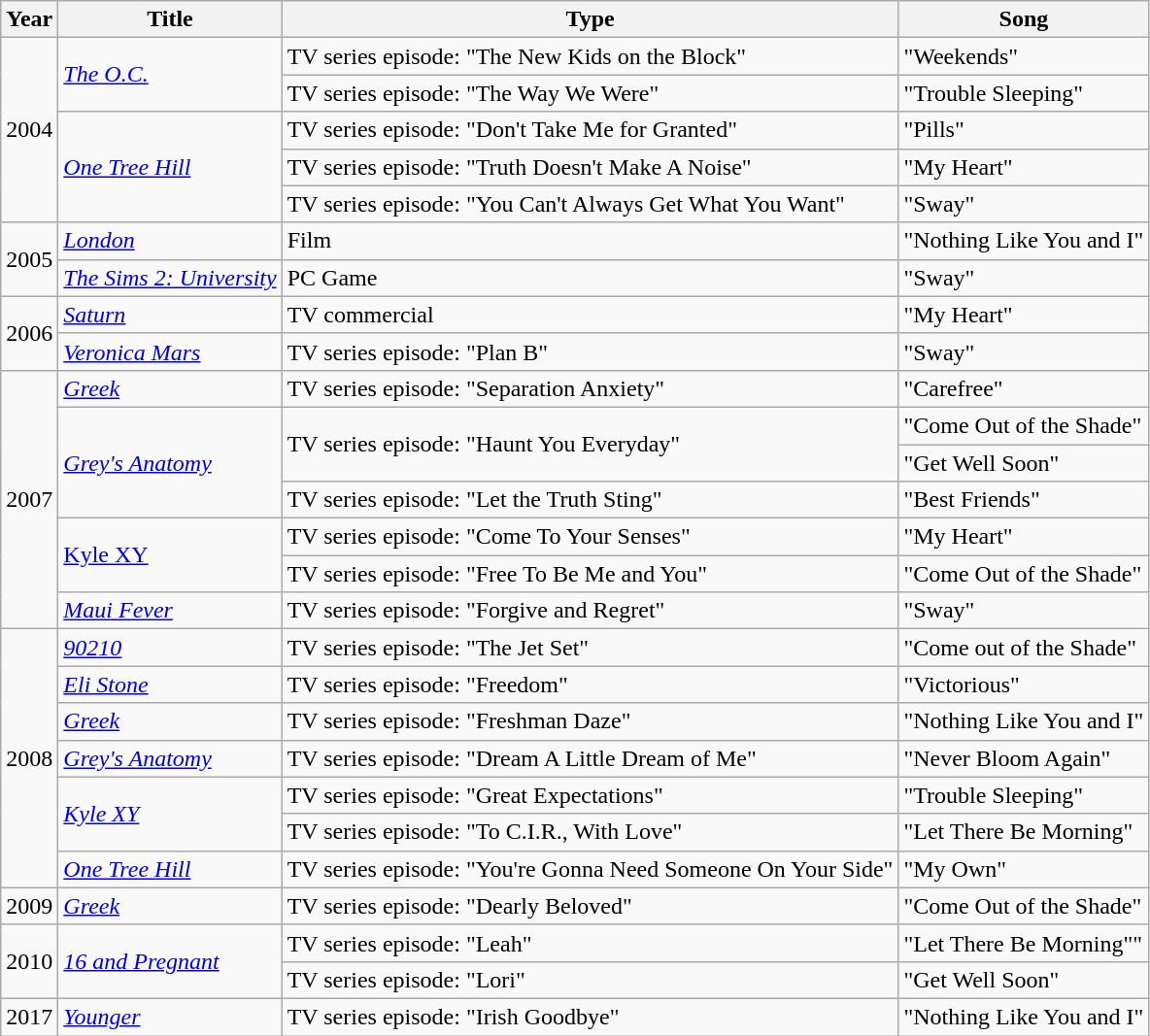<table class="wikitable">
<tr>
<th>Year</th>
<th>Title</th>
<th>Type</th>
<th>Song</th>
</tr>
<tr>
<td rowspan="5">2004</td>
<td rowspan="2"><em><a href='#'>The O.C.</a></em></td>
<td>TV series episode: "The New Kids on the Block"</td>
<td>"Weekends"</td>
</tr>
<tr>
<td>TV series episode: "The Way We Were"</td>
<td>"Trouble Sleeping"</td>
</tr>
<tr>
<td rowspan="3"><em><a href='#'>One Tree Hill</a></em></td>
<td>TV series episode: "Don't Take Me for Granted"</td>
<td>"Pills"</td>
</tr>
<tr>
<td>TV series episode: "Truth Doesn't Make A Noise"</td>
<td>"My Heart"</td>
</tr>
<tr>
<td>TV series episode: "You Can't Always Get What You Want"</td>
<td>"Sway"</td>
</tr>
<tr>
<td rowspan="2">2005</td>
<td><em><a href='#'>London</a></em></td>
<td>Film</td>
<td>"Nothing Like You and I"</td>
</tr>
<tr>
<td><em><a href='#'>The Sims 2: University</a></em></td>
<td>PC Game</td>
<td>"Sway"</td>
</tr>
<tr>
<td rowspan="2">2006</td>
<td><em><a href='#'>Saturn</a></em></td>
<td>TV commercial</td>
<td>"My Heart"</td>
</tr>
<tr>
<td><em><a href='#'>Veronica Mars</a></em></td>
<td>TV series episode: "Plan B"</td>
<td>"Sway"</td>
</tr>
<tr>
<td rowspan="7">2007</td>
<td><em><a href='#'>Greek</a></em></td>
<td>TV series episode: "Separation Anxiety"</td>
<td>"Carefree"</td>
</tr>
<tr>
<td rowspan="3"><em><a href='#'>Grey's Anatomy</a></em></td>
<td rowspan="2">TV series episode: "Haunt You Everyday"</td>
<td>"Come Out of the Shade"</td>
</tr>
<tr>
<td>"Get Well Soon"</td>
</tr>
<tr>
<td>TV series episode: "Let the Truth Sting"</td>
<td>"Best Friends"</td>
</tr>
<tr>
<td rowspan="2"><a href='#'>Kyle XY</a></td>
<td>TV series episode: "Come To Your Senses"</td>
<td>"My Heart"</td>
</tr>
<tr>
<td>TV series episode: "Free To Be Me and You"</td>
<td>"Come Out of the Shade"</td>
</tr>
<tr>
<td><em><a href='#'>Maui Fever</a></em></td>
<td>TV series episode: "Forgive and Regret"</td>
<td>"Sway"</td>
</tr>
<tr>
<td rowspan="7">2008</td>
<td><em><a href='#'>90210</a></em></td>
<td>TV series episode: "The Jet Set"</td>
<td>"Come out of the Shade"</td>
</tr>
<tr>
<td><em><a href='#'>Eli Stone</a></em></td>
<td>TV series episode: "Freedom"</td>
<td>"Victorious"</td>
</tr>
<tr>
<td><em><a href='#'>Greek</a></em></td>
<td>TV series episode: "Freshman Daze"</td>
<td>"Nothing Like You and I"</td>
</tr>
<tr>
<td><em><a href='#'>Grey's Anatomy</a></em></td>
<td>TV series episode: "Dream A Little Dream of Me"</td>
<td>"Never Bloom Again"</td>
</tr>
<tr>
<td rowspan="2"><em><a href='#'>Kyle XY</a></em></td>
<td>TV series episode: "Great Expectations"</td>
<td>"Trouble Sleeping"</td>
</tr>
<tr>
<td>TV series episode: "To C.I.R., With Love"</td>
<td>"Let There Be Morning"</td>
</tr>
<tr>
<td><em><a href='#'>One Tree Hill</a></em></td>
<td>TV series episode: "You're Gonna Need Someone On Your Side"</td>
<td>"My Own"</td>
</tr>
<tr>
<td rowspan="1">2009</td>
<td><em><a href='#'>Greek</a></em></td>
<td>TV series episode: "Dearly Beloved"</td>
<td>"Come Out of the Shade"</td>
</tr>
<tr>
<td rowspan="2">2010</td>
<td rowspan="2"><em><a href='#'>16 and Pregnant</a></em></td>
<td>TV series episode: "Leah"</td>
<td>"Let There Be Morning""</td>
</tr>
<tr>
<td>TV series episode: "Lori"</td>
<td>"Get Well Soon"</td>
</tr>
<tr>
<td rowspan="1">2017</td>
<td><em><a href='#'>Younger</a></em></td>
<td>TV series episode: "Irish Goodbye"</td>
<td>"Nothing Like You and I"</td>
</tr>
</table>
